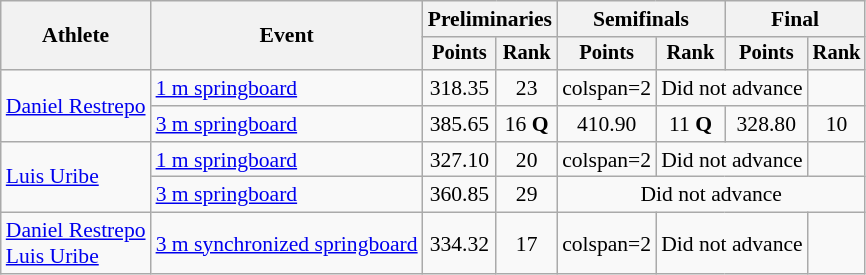<table class="wikitable" style="text-align:center; font-size:90%;">
<tr>
<th rowspan=2>Athlete</th>
<th rowspan=2>Event</th>
<th colspan=2>Preliminaries</th>
<th colspan=2>Semifinals</th>
<th colspan=2>Final</th>
</tr>
<tr style="font-size:95%">
<th>Points</th>
<th>Rank</th>
<th>Points</th>
<th>Rank</th>
<th>Points</th>
<th>Rank</th>
</tr>
<tr>
<td align=left rowspan=2><a href='#'>Daniel Restrepo</a></td>
<td align=left><a href='#'>1 m springboard</a></td>
<td>318.35</td>
<td>23</td>
<td>colspan=2 </td>
<td colspan=2>Did not advance</td>
</tr>
<tr>
<td align=left><a href='#'>3 m springboard</a></td>
<td>385.65</td>
<td>16 <strong>Q</strong></td>
<td>410.90</td>
<td>11 <strong>Q</strong></td>
<td>328.80</td>
<td>10</td>
</tr>
<tr>
<td align=left rowspan=2><a href='#'>Luis Uribe</a></td>
<td align=left><a href='#'>1 m springboard</a></td>
<td>327.10</td>
<td>20</td>
<td>colspan=2 </td>
<td colspan=2>Did not advance</td>
</tr>
<tr>
<td align=left><a href='#'>3 m springboard</a></td>
<td>360.85</td>
<td>29</td>
<td colspan=4>Did not advance</td>
</tr>
<tr>
<td align=left><a href='#'>Daniel Restrepo</a><br> <a href='#'>Luis Uribe</a></td>
<td align=left><a href='#'>3 m synchronized springboard</a></td>
<td>334.32</td>
<td>17</td>
<td>colspan=2 </td>
<td colspan=2>Did not advance</td>
</tr>
</table>
